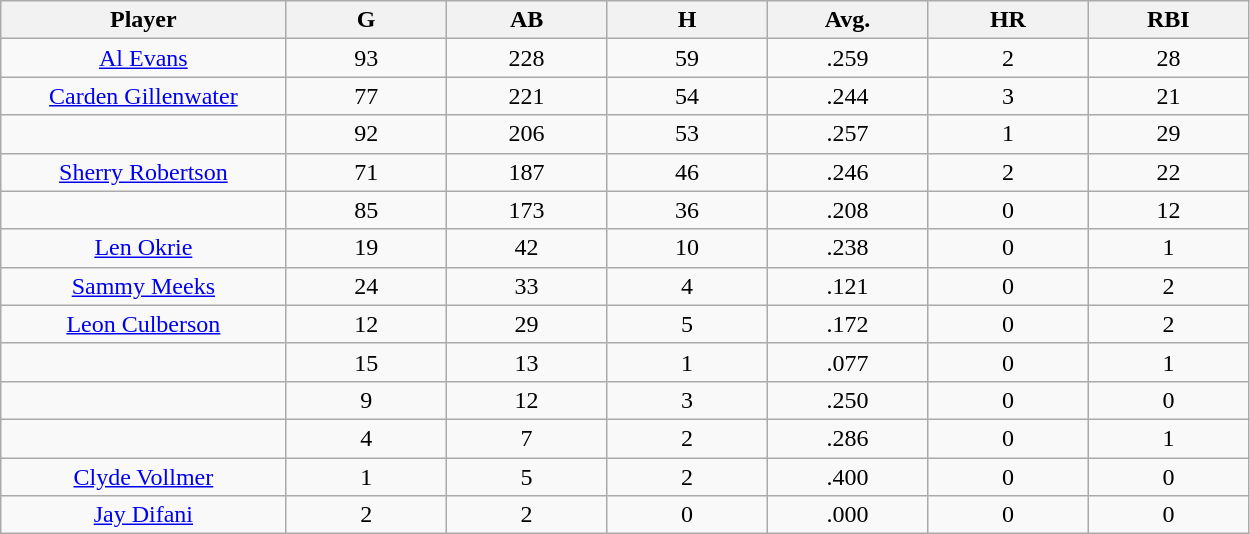<table class="wikitable sortable">
<tr>
<th bgcolor="#DDDDFF" width="16%">Player</th>
<th bgcolor="#DDDDFF" width="9%">G</th>
<th bgcolor="#DDDDFF" width="9%">AB</th>
<th bgcolor="#DDDDFF" width="9%">H</th>
<th bgcolor="#DDDDFF" width="9%">Avg.</th>
<th bgcolor="#DDDDFF" width="9%">HR</th>
<th bgcolor="#DDDDFF" width="9%">RBI</th>
</tr>
<tr align="center">
<td><a href='#'>Al Evans</a></td>
<td>93</td>
<td>228</td>
<td>59</td>
<td>.259</td>
<td>2</td>
<td>28</td>
</tr>
<tr align=center>
<td><a href='#'>Carden Gillenwater</a></td>
<td>77</td>
<td>221</td>
<td>54</td>
<td>.244</td>
<td>3</td>
<td>21</td>
</tr>
<tr align=center>
<td></td>
<td>92</td>
<td>206</td>
<td>53</td>
<td>.257</td>
<td>1</td>
<td>29</td>
</tr>
<tr align="center">
<td><a href='#'>Sherry Robertson</a></td>
<td>71</td>
<td>187</td>
<td>46</td>
<td>.246</td>
<td>2</td>
<td>22</td>
</tr>
<tr align=center>
<td></td>
<td>85</td>
<td>173</td>
<td>36</td>
<td>.208</td>
<td>0</td>
<td>12</td>
</tr>
<tr align="center">
<td><a href='#'>Len Okrie</a></td>
<td>19</td>
<td>42</td>
<td>10</td>
<td>.238</td>
<td>0</td>
<td>1</td>
</tr>
<tr align=center>
<td><a href='#'>Sammy Meeks</a></td>
<td>24</td>
<td>33</td>
<td>4</td>
<td>.121</td>
<td>0</td>
<td>2</td>
</tr>
<tr align=center>
<td><a href='#'>Leon Culberson</a></td>
<td>12</td>
<td>29</td>
<td>5</td>
<td>.172</td>
<td>0</td>
<td>2</td>
</tr>
<tr align=center>
<td></td>
<td>15</td>
<td>13</td>
<td>1</td>
<td>.077</td>
<td>0</td>
<td>1</td>
</tr>
<tr align="center">
<td></td>
<td>9</td>
<td>12</td>
<td>3</td>
<td>.250</td>
<td>0</td>
<td>0</td>
</tr>
<tr align="center">
<td></td>
<td>4</td>
<td>7</td>
<td>2</td>
<td>.286</td>
<td>0</td>
<td>1</td>
</tr>
<tr align="center">
<td><a href='#'>Clyde Vollmer</a></td>
<td>1</td>
<td>5</td>
<td>2</td>
<td>.400</td>
<td>0</td>
<td>0</td>
</tr>
<tr align=center>
<td><a href='#'>Jay Difani</a></td>
<td>2</td>
<td>2</td>
<td>0</td>
<td>.000</td>
<td>0</td>
<td>0</td>
</tr>
</table>
